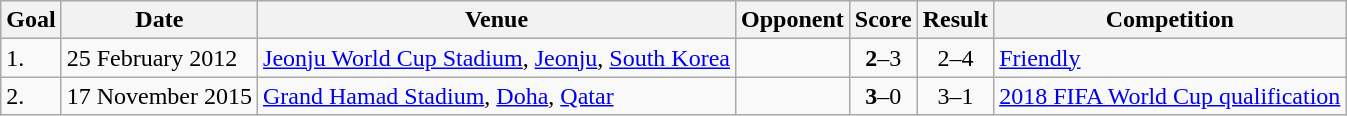<table class="wikitable plainrowheaders sortable">
<tr>
<th>Goal</th>
<th>Date</th>
<th>Venue</th>
<th>Opponent</th>
<th>Score</th>
<th>Result</th>
<th>Competition</th>
</tr>
<tr>
<td>1.</td>
<td>25 February 2012</td>
<td><a href='#'>Jeonju World Cup Stadium</a>, <a href='#'>Jeonju</a>, <a href='#'>South Korea</a></td>
<td></td>
<td align=center><strong>2</strong>–3</td>
<td align=center>2–4</td>
<td><a href='#'>Friendly</a></td>
</tr>
<tr>
<td>2.</td>
<td>17 November 2015</td>
<td><a href='#'>Grand Hamad Stadium</a>, <a href='#'>Doha</a>, <a href='#'>Qatar</a></td>
<td></td>
<td align=center><strong>3</strong>–0</td>
<td align=center>3–1</td>
<td><a href='#'>2018 FIFA World Cup qualification</a></td>
</tr>
</table>
